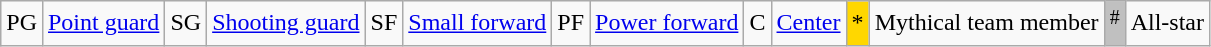<table class=wikitable>
<tr>
<td>PG</td>
<td><a href='#'>Point guard</a></td>
<td>SG</td>
<td><a href='#'>Shooting guard</a></td>
<td>SF</td>
<td><a href='#'>Small forward</a></td>
<td>PF</td>
<td><a href='#'>Power forward</a></td>
<td>C</td>
<td><a href='#'>Center</a></td>
<td bgcolor=gold>*</td>
<td>Mythical team member</td>
<td bgcolor=silver><sup>#</sup></td>
<td>All-star</td>
</tr>
</table>
